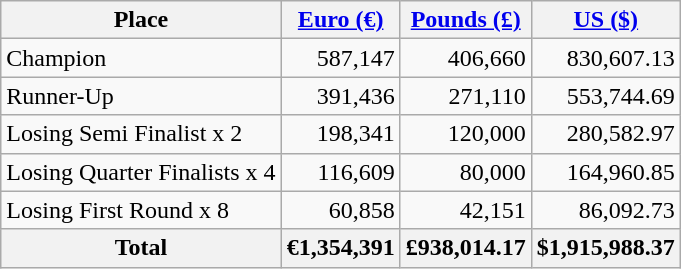<table class="wikitable">
<tr>
<th>Place</th>
<th><a href='#'>Euro (€)</a></th>
<th><a href='#'>Pounds (£)</a></th>
<th><a href='#'>US ($)</a></th>
</tr>
<tr>
<td>Champion</td>
<td align=right>587,147</td>
<td align=right>406,660</td>
<td align=right>830,607.13</td>
</tr>
<tr>
<td>Runner-Up</td>
<td align=right>391,436</td>
<td align=right>271,110</td>
<td align=right>553,744.69</td>
</tr>
<tr>
<td>Losing Semi Finalist x 2</td>
<td align=right>198,341</td>
<td align=right>120,000</td>
<td align=right>280,582.97</td>
</tr>
<tr>
<td>Losing Quarter Finalists x 4</td>
<td align=right>116,609</td>
<td align=right>80,000</td>
<td align=right>164,960.85</td>
</tr>
<tr>
<td>Losing First Round x 8</td>
<td align=right>60,858</td>
<td align=right>42,151</td>
<td align=right>86,092.73</td>
</tr>
<tr>
<th>Total</th>
<th>€1,354,391</th>
<th>£938,014.17</th>
<th align=right>$1,915,988.37</th>
</tr>
</table>
